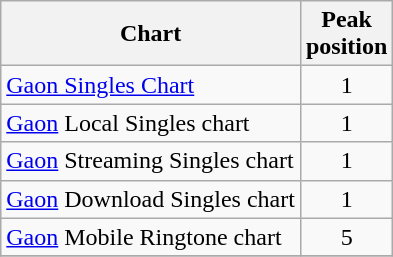<table class="wikitable sortable">
<tr>
<th>Chart</th>
<th>Peak<br>position</th>
</tr>
<tr>
<td><a href='#'>Gaon Singles Chart</a></td>
<td align="center">1</td>
</tr>
<tr>
<td><a href='#'>Gaon</a> Local Singles chart</td>
<td align="center">1</td>
</tr>
<tr>
<td><a href='#'>Gaon</a> Streaming Singles chart</td>
<td align="center">1</td>
</tr>
<tr>
<td><a href='#'>Gaon</a> Download Singles chart</td>
<td align="center">1</td>
</tr>
<tr>
<td><a href='#'>Gaon</a> Mobile Ringtone chart</td>
<td align="center">5</td>
</tr>
<tr>
</tr>
</table>
